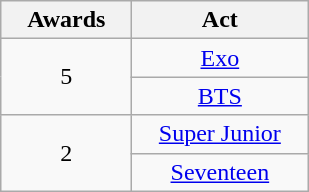<table class="wikitable" style="text-align:center;">
<tr>
<th scope="col" width="80">Awards</th>
<th scope="col" width="110">Act</th>
</tr>
<tr>
<td rowspan="2">5</td>
<td><a href='#'>Exo</a></td>
</tr>
<tr>
<td><a href='#'>BTS</a></td>
</tr>
<tr>
<td rowspan="2">2</td>
<td><a href='#'>Super Junior</a></td>
</tr>
<tr>
<td><a href='#'>Seventeen</a></td>
</tr>
</table>
